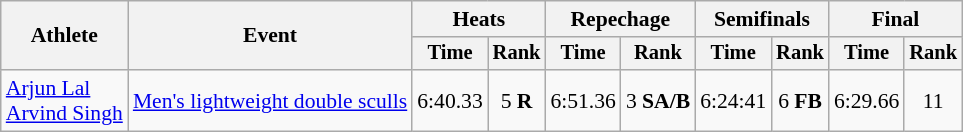<table class="wikitable" style="font-size:90%">
<tr>
<th rowspan="2">Athlete</th>
<th rowspan="2">Event</th>
<th colspan="2">Heats</th>
<th colspan="2">Repechage</th>
<th colspan="2">Semifinals</th>
<th colspan="2">Final</th>
</tr>
<tr style="font-size:95%">
<th>Time</th>
<th>Rank</th>
<th>Time</th>
<th>Rank</th>
<th>Time</th>
<th>Rank</th>
<th>Time</th>
<th>Rank</th>
</tr>
<tr align=center>
<td align=left><a href='#'>Arjun Lal</a> <br> <a href='#'>Arvind Singh</a></td>
<td align=left><a href='#'>Men's lightweight double sculls</a></td>
<td>6:40.33</td>
<td>5 <strong>R</strong></td>
<td>6:51.36</td>
<td>3 <strong>SA/B</strong></td>
<td>6:24:41</td>
<td>6 <strong>FB</strong></td>
<td>6:29.66</td>
<td>11</td>
</tr>
</table>
